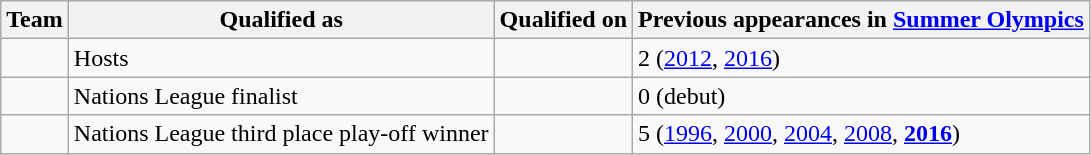<table class="wikitable sortable">
<tr>
<th>Team</th>
<th>Qualified as</th>
<th>Qualified on</th>
<th data-sort-type="number">Previous appearances in <a href='#'>Summer Olympics</a></th>
</tr>
<tr>
<td></td>
<td>Hosts</td>
<td></td>
<td>2 (<a href='#'>2012</a>, <a href='#'>2016</a>)</td>
</tr>
<tr>
<td></td>
<td>Nations League finalist</td>
<td></td>
<td>0 (debut)</td>
</tr>
<tr>
<td></td>
<td>Nations League third place play-off winner</td>
<td></td>
<td>5 (<a href='#'>1996</a>, <a href='#'>2000</a>, <a href='#'>2004</a>, <a href='#'>2008</a>, <strong><a href='#'>2016</a></strong>)</td>
</tr>
</table>
